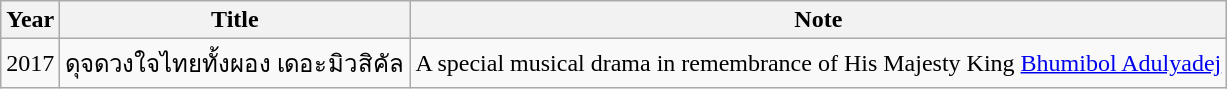<table class="wikitable">
<tr>
<th>Year</th>
<th>Title</th>
<th>Note</th>
</tr>
<tr>
<td>2017</td>
<td>ดุจดวงใจไทยทั้งผอง เดอะมิวสิคัล</td>
<td>A special musical drama in remembrance of His Majesty King <a href='#'>Bhumibol Adulyadej</a></td>
</tr>
</table>
